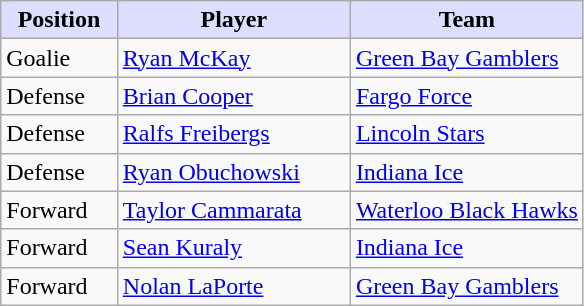<table class="wikitable" style="text-align:left">
<tr>
<th style="background:#ddf; width:20%;">Position</th>
<th style="background:#ddf; width:40%;">Player</th>
<th style="background:#ddf; width:40%;">Team</th>
</tr>
<tr>
<td>Goalie</td>
<td><a href='#'>Ryan McKay</a></td>
<td><a href='#'>Green Bay Gamblers</a></td>
</tr>
<tr>
<td>Defense</td>
<td><a href='#'>Brian Cooper</a></td>
<td><a href='#'>Fargo Force</a></td>
</tr>
<tr>
<td>Defense</td>
<td><a href='#'>Ralfs Freibergs</a></td>
<td><a href='#'>Lincoln Stars</a></td>
</tr>
<tr>
<td>Defense</td>
<td><a href='#'>Ryan Obuchowski</a></td>
<td><a href='#'>Indiana Ice</a></td>
</tr>
<tr>
<td>Forward</td>
<td><a href='#'>Taylor Cammarata</a></td>
<td><a href='#'>Waterloo Black Hawks</a></td>
</tr>
<tr>
<td>Forward</td>
<td><a href='#'>Sean Kuraly</a></td>
<td><a href='#'>Indiana Ice</a></td>
</tr>
<tr>
<td>Forward</td>
<td><a href='#'>Nolan LaPorte</a></td>
<td><a href='#'>Green Bay Gamblers</a></td>
</tr>
</table>
